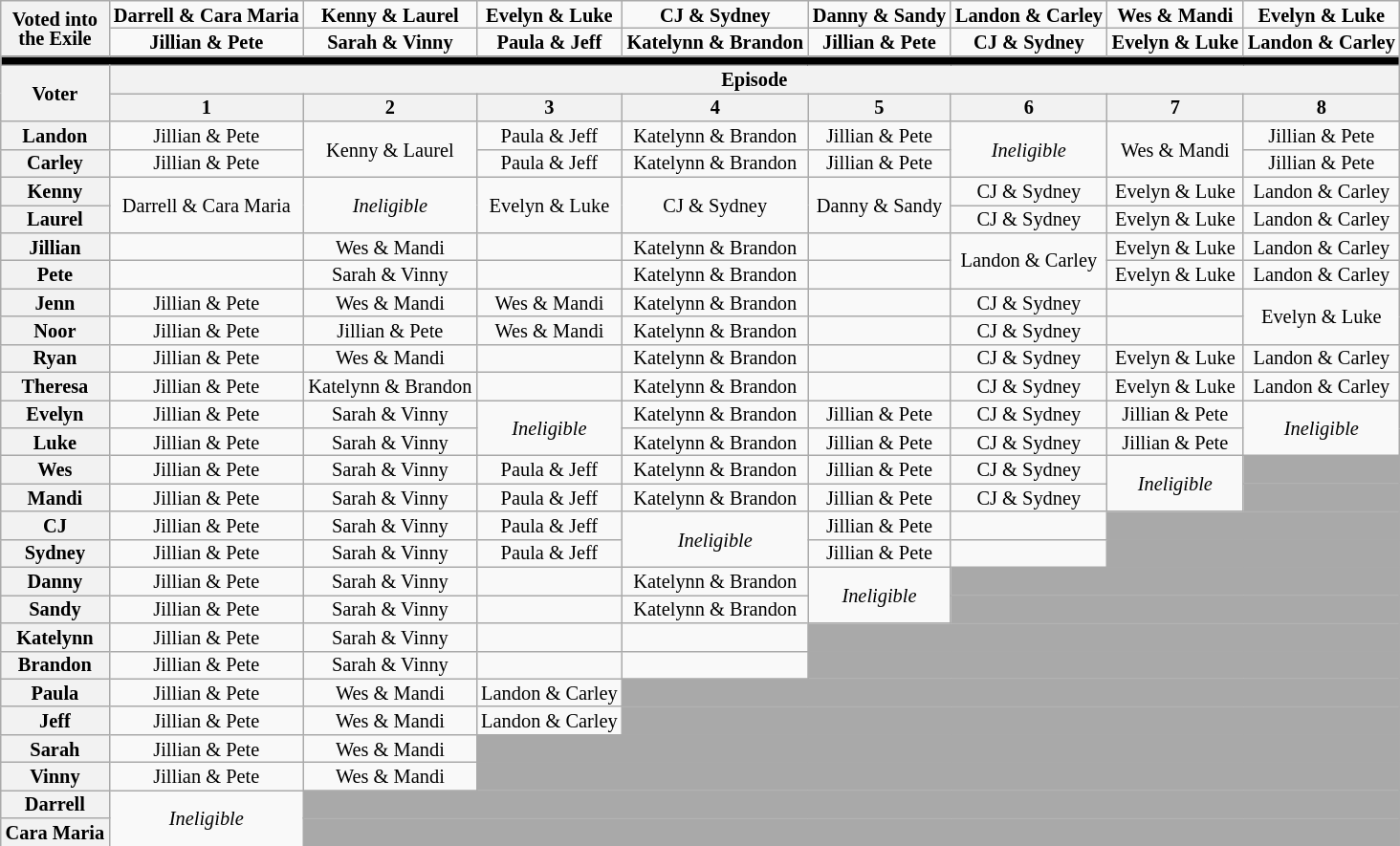<table class="wikitable" style="text-align:center; line-height:13px; font-size:85%; white-space:nowrap">
<tr>
<th colspan="2" rowspan="2">Voted into<br>the Exile</th>
<td><strong>Darrell & Cara Maria</strong><br></td>
<td><strong>Kenny & Laurel</strong><br></td>
<td><strong>Evelyn & Luke</strong><br></td>
<td><strong>CJ & Sydney</strong><br></td>
<td><strong>Danny & Sandy</strong><br></td>
<td><strong>Landon & Carley</strong><br></td>
<td><strong>Wes & Mandi</strong><br></td>
<td><strong>Evelyn & Luke</strong><br></td>
</tr>
<tr>
<td><strong>Jillian & Pete</strong><br></td>
<td><strong>Sarah & Vinny</strong><br></td>
<td><strong>Paula & Jeff</strong><br></td>
<td><strong>Katelynn & Brandon</strong><br></td>
<td><strong>Jillian & Pete</strong><br></td>
<td><strong>CJ & Sydney</strong><br></td>
<td><strong>Evelyn & Luke</strong><br></td>
<td><strong>Landon & Carley</strong><br></td>
</tr>
<tr>
<th style="background:#000" colspan="13"></th>
</tr>
<tr>
<th colspan=2 rowspan=2>Voter</th>
<th colspan=9>Episode</th>
</tr>
<tr>
<th>1</th>
<th>2</th>
<th>3</th>
<th>4</th>
<th>5</th>
<th>6</th>
<th>7</th>
<th>8</th>
</tr>
<tr>
<th align="left" colspan="2">Landon</th>
<td>Jillian & Pete</td>
<td rowspan=2>Kenny & Laurel</td>
<td>Paula & Jeff</td>
<td nowrap>Katelynn & Brandon</td>
<td nowrap>Jillian & Pete</td>
<td rowspan=2><em>Ineligible</em></td>
<td rowspan=2>Wes & Mandi</td>
<td>Jillian & Pete</td>
</tr>
<tr>
<th align="left" colspan="2">Carley</th>
<td>Jillian & Pete</td>
<td>Paula & Jeff</td>
<td>Katelynn & Brandon</td>
<td>Jillian & Pete</td>
<td>Jillian & Pete</td>
</tr>
<tr>
<th align="left" colspan="2">Kenny</th>
<td rowspan=2 nowrap>Darrell & Cara Maria</td>
<td rowspan=2><em>Ineligible</em></td>
<td rowspan=2 nowrap>Evelyn & Luke</td>
<td rowspan=2>CJ & Sydney</td>
<td rowspan=2 nowrap>Danny & Sandy</td>
<td nowrap>CJ & Sydney</td>
<td nowrap>Evelyn & Luke</td>
<td>Landon & Carley</td>
</tr>
<tr>
<th align="left" colspan="2">Laurel</th>
<td>CJ & Sydney</td>
<td>Evelyn & Luke</td>
<td>Landon & Carley</td>
</tr>
<tr>
<th align="left" colspan="2">Jillian</th>
<td></td>
<td>Wes & Mandi</td>
<td></td>
<td>Katelynn & Brandon</td>
<td></td>
<td rowspan=2>Landon & Carley</td>
<td>Evelyn & Luke</td>
<td>Landon & Carley</td>
</tr>
<tr>
<th align="left" colspan="2">Pete</th>
<td></td>
<td>Sarah & Vinny</td>
<td></td>
<td>Katelynn & Brandon</td>
<td></td>
<td>Evelyn & Luke</td>
<td nowrap>Landon & Carley</td>
</tr>
<tr>
<th align="left" colspan="2">Jenn</th>
<td>Jillian & Pete</td>
<td>Wes & Mandi</td>
<td>Wes & Mandi</td>
<td>Katelynn & Brandon</td>
<td></td>
<td>CJ & Sydney</td>
<td></td>
<td rowspan=2>Evelyn & Luke</td>
</tr>
<tr>
<th align="left" colspan="2">Noor</th>
<td>Jillian & Pete</td>
<td>Jillian & Pete</td>
<td>Wes & Mandi</td>
<td>Katelynn & Brandon</td>
<td></td>
<td>CJ & Sydney</td>
<td></td>
</tr>
<tr>
<th align="left" colspan="2">Ryan</th>
<td>Jillian & Pete</td>
<td>Wes & Mandi</td>
<td></td>
<td>Katelynn & Brandon</td>
<td></td>
<td>CJ & Sydney</td>
<td>Evelyn & Luke</td>
<td>Landon & Carley</td>
</tr>
<tr>
<th align="left" colspan="2">Theresa</th>
<td>Jillian & Pete</td>
<td nowrap>Katelynn & Brandon</td>
<td></td>
<td>Katelynn & Brandon</td>
<td></td>
<td>CJ & Sydney</td>
<td>Evelyn & Luke</td>
<td>Landon & Carley</td>
</tr>
<tr>
<th align="left" colspan="2">Evelyn</th>
<td>Jillian & Pete</td>
<td>Sarah & Vinny</td>
<td rowspan=2><em>Ineligible</em></td>
<td>Katelynn & Brandon</td>
<td>Jillian & Pete</td>
<td>CJ & Sydney</td>
<td>Jillian & Pete</td>
<td rowspan=2><em>Ineligible</em></td>
</tr>
<tr>
<th align="left" colspan="2">Luke</th>
<td>Jillian & Pete</td>
<td>Sarah & Vinny</td>
<td>Katelynn & Brandon</td>
<td>Jillian & Pete</td>
<td>CJ & Sydney</td>
<td>Jillian & Pete</td>
</tr>
<tr>
<th align="left" colspan="2">Wes</th>
<td>Jillian & Pete</td>
<td>Sarah & Vinny</td>
<td>Paula & Jeff</td>
<td>Katelynn & Brandon</td>
<td>Jillian & Pete</td>
<td>CJ & Sydney</td>
<td rowspan=2><em>Ineligible</em></td>
<td style="background:darkgray" colspan=10></td>
</tr>
<tr>
<th align="left" colspan="2">Mandi</th>
<td>Jillian & Pete</td>
<td>Sarah & Vinny</td>
<td>Paula & Jeff</td>
<td>Katelynn & Brandon</td>
<td>Jillian & Pete</td>
<td>CJ & Sydney</td>
<td style="background:darkgray" colspan=10></td>
</tr>
<tr>
<th align="left" colspan="2">CJ</th>
<td>Jillian & Pete</td>
<td>Sarah & Vinny</td>
<td>Paula & Jeff</td>
<td rowspan=2><em>Ineligible</em></td>
<td>Jillian & Pete</td>
<td></td>
<td style="background:darkgray" colspan=10></td>
</tr>
<tr>
<th align="left" colspan="2">Sydney</th>
<td>Jillian & Pete</td>
<td>Sarah & Vinny</td>
<td>Paula & Jeff</td>
<td>Jillian & Pete</td>
<td></td>
<td style="background:darkgray" colspan=10></td>
</tr>
<tr>
<th align="left" colspan="2">Danny</th>
<td>Jillian & Pete</td>
<td>Sarah & Vinny</td>
<td></td>
<td>Katelynn & Brandon</td>
<td rowspan=2><em>Ineligible</em></td>
<td style="background:darkgray" colspan=10></td>
</tr>
<tr>
<th align="left" colspan="2">Sandy</th>
<td>Jillian & Pete</td>
<td>Sarah & Vinny</td>
<td></td>
<td>Katelynn & Brandon</td>
<td style="background:darkgray" colspan=10></td>
</tr>
<tr>
<th align="left" colspan="2">Katelynn</th>
<td>Jillian & Pete</td>
<td>Sarah & Vinny</td>
<td></td>
<td></td>
<td style="background:darkgray" colspan=10></td>
</tr>
<tr>
<th align="left" colspan="2">Brandon</th>
<td>Jillian & Pete</td>
<td>Sarah & Vinny</td>
<td></td>
<td></td>
<td style="background:darkgray" colspan=10></td>
</tr>
<tr>
<th align="left" colspan="2">Paula</th>
<td>Jillian & Pete</td>
<td>Wes & Mandi</td>
<td>Landon & Carley</td>
<td style="background:darkgray" colspan=10></td>
</tr>
<tr>
<th align="left" colspan="2">Jeff</th>
<td>Jillian & Pete</td>
<td>Wes & Mandi</td>
<td>Landon & Carley</td>
<td style="background:darkgray" colspan=10></td>
</tr>
<tr>
<th align="left" colspan="2">Sarah</th>
<td>Jillian & Pete</td>
<td>Wes & Mandi</td>
<td style="background:darkgray" colspan=10></td>
</tr>
<tr>
<th align="left" colspan="2">Vinny</th>
<td>Jillian & Pete</td>
<td>Wes & Mandi</td>
<td style="background:darkgray" colspan=10></td>
</tr>
<tr>
<th align="left" colspan="2">Darrell</th>
<td rowspan=2><em>Ineligible</em></td>
<td style="background:darkgray" colspan=10></td>
</tr>
<tr>
<th align="left" colspan="2" nowrap>Cara Maria</th>
<td style="background:darkgray" colspan=10></td>
</tr>
</table>
